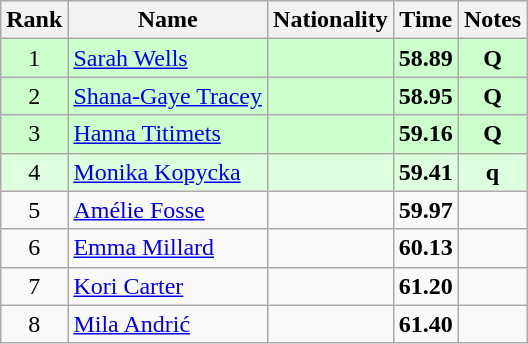<table class="wikitable sortable" style="text-align:center">
<tr>
<th>Rank</th>
<th>Name</th>
<th>Nationality</th>
<th>Time</th>
<th>Notes</th>
</tr>
<tr bgcolor=ccffcc>
<td>1</td>
<td align=left><a href='#'>Sarah Wells</a></td>
<td align=left></td>
<td><strong>58.89</strong></td>
<td><strong>Q</strong></td>
</tr>
<tr bgcolor=ccffcc>
<td>2</td>
<td align=left><a href='#'>Shana-Gaye Tracey</a></td>
<td align=left></td>
<td><strong>58.95</strong></td>
<td><strong>Q</strong></td>
</tr>
<tr bgcolor=ccffcc>
<td>3</td>
<td align=left><a href='#'>Hanna Titimets</a></td>
<td align=left></td>
<td><strong>59.16</strong></td>
<td><strong>Q</strong></td>
</tr>
<tr bgcolor=ddffdd>
<td>4</td>
<td align=left><a href='#'>Monika Kopycka</a></td>
<td align=left></td>
<td><strong>59.41</strong></td>
<td><strong>q</strong></td>
</tr>
<tr>
<td>5</td>
<td align=left><a href='#'>Amélie Fosse</a></td>
<td align=left></td>
<td><strong>59.97</strong></td>
<td></td>
</tr>
<tr>
<td>6</td>
<td align=left><a href='#'>Emma Millard</a></td>
<td align=left></td>
<td><strong>60.13</strong></td>
<td></td>
</tr>
<tr>
<td>7</td>
<td align=left><a href='#'>Kori Carter</a></td>
<td align=left></td>
<td><strong>61.20</strong></td>
<td></td>
</tr>
<tr>
<td>8</td>
<td align=left><a href='#'>Mila Andrić</a></td>
<td align=left></td>
<td><strong>61.40</strong></td>
<td></td>
</tr>
</table>
